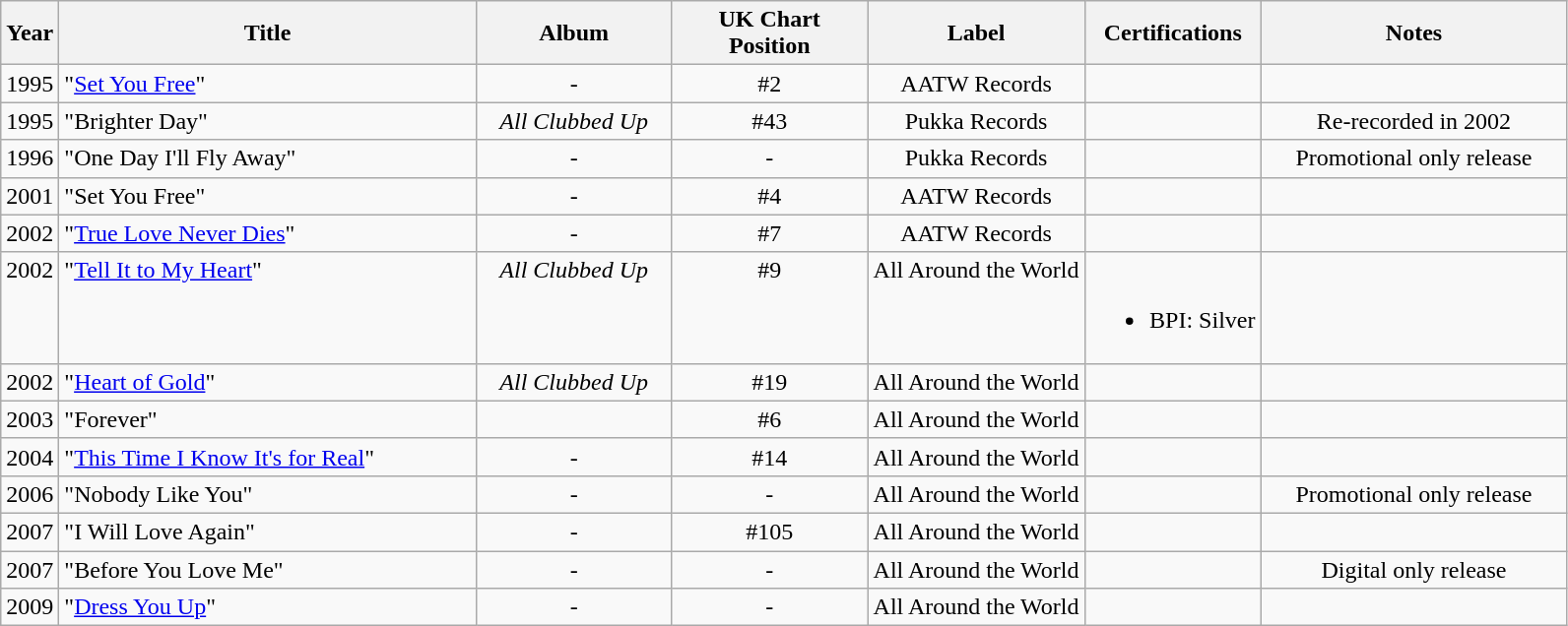<table class="wikitable">
<tr>
<th>Year</th>
<th width="275">Title</th>
<th width="125">Album</th>
<th width="125">UK Chart Position</th>
<th width="140">Label</th>
<th>Certifications</th>
<th width="200">Notes</th>
</tr>
<tr>
<td align="center" valign="top">1995</td>
<td align="left" valign="top" width="275">"<a href='#'>Set You Free</a>"</td>
<td align="center" valign="top">-</td>
<td align="center" valign="top">#2</td>
<td align="center" valign="top">AATW Records</td>
<td></td>
<td align="center" valign="top"></td>
</tr>
<tr>
<td align="center" valign="top">1995</td>
<td align="left" valign="top" width="275">"Brighter Day"</td>
<td align="center" valgin="top"><em>All Clubbed Up</em></td>
<td align="center" valign="top">#43</td>
<td align="center" valign="top">Pukka Records</td>
<td></td>
<td align="center" valign="top">Re-recorded in 2002</td>
</tr>
<tr>
<td align="center" valign="top">1996</td>
<td align="left" valign="top" width="275">"One Day I'll Fly Away"</td>
<td align="center" valign="top">-</td>
<td align="center" valign="top">-</td>
<td align="center" valign="top">Pukka Records</td>
<td></td>
<td align="center" valign="top">Promotional only release</td>
</tr>
<tr>
<td align="center" valign="top">2001</td>
<td align="left" valign="top" width="275">"Set You Free"</td>
<td align="center" valign="top">-</td>
<td align="center" valign="top">#4</td>
<td align="center" valign="top">AATW Records</td>
<td></td>
<td align="center" valign="top"></td>
</tr>
<tr>
<td align="center" valign="top">2002</td>
<td align="left" valign="top" width="275">"<a href='#'>True Love Never Dies</a>"</td>
<td align="center" valign="top">-</td>
<td align="center" valign="top">#7</td>
<td align="center" valign="top">AATW Records</td>
<td></td>
<td align="center" valign="top"></td>
</tr>
<tr>
<td align="center" valign="top">2002</td>
<td align="left" valign="top" width="275">"<a href='#'>Tell It to My Heart</a>"</td>
<td align="center" valign="top"><em>All Clubbed Up</em></td>
<td align="center" valign="top">#9</td>
<td align="center" valign="top">All Around the World</td>
<td><br><ul><li>BPI: Silver</li></ul></td>
<td align="center" valign="top"></td>
</tr>
<tr>
<td align="center" valign="top">2002</td>
<td align="left" valign="top" width="275">"<a href='#'>Heart of Gold</a>"</td>
<td align="center" valgin="top"><em>All Clubbed Up</em></td>
<td align="center" valign="top">#19</td>
<td align="center" valign="top">All Around the World</td>
<td></td>
<td align="center" valign="top"></td>
</tr>
<tr>
<td align="center" valign="top">2003</td>
<td align="left" valign="top" width="275">"Forever"</td>
<td align="center" valgin="top"></td>
<td align="center" valign="top">#6</td>
<td align="center" valign="top">All Around the World</td>
<td></td>
<td align="center" valign="top"></td>
</tr>
<tr>
<td align="center" valign="top">2004</td>
<td align="left" valign="top" width="275">"<a href='#'>This Time I Know It's for Real</a>"</td>
<td align="center" valign="top">-</td>
<td align="center" valign="top">#14</td>
<td align="center" valign="top">All Around the World</td>
<td></td>
<td align="center" valign="top"></td>
</tr>
<tr>
<td align="center" valign="top">2006</td>
<td align="left" valign="top" width="275">"Nobody Like You"</td>
<td align="center" valign="top">-</td>
<td align="center" valign="top">-</td>
<td align="center" valign="top">All Around the World</td>
<td></td>
<td align="center" valign="top">Promotional only release</td>
</tr>
<tr>
<td align="center" valign="top">2007</td>
<td align="left" valign="top" width="275">"I Will Love Again"</td>
<td align="center" valign="top">-</td>
<td align="center" valign="top">#105</td>
<td align="center" valign="top">All Around the World</td>
<td></td>
<td align="center" valign="top"></td>
</tr>
<tr>
<td align="center" valign="top">2007</td>
<td align="left" valign="top" width="275">"Before You Love Me"</td>
<td align="center" valign="top">-</td>
<td align="center" valign="top">-</td>
<td align="center" valign="top">All Around the World</td>
<td></td>
<td align="center" valign="top">Digital only release</td>
</tr>
<tr>
<td align="center" valign="top">2009</td>
<td align="left" valign="top" width="275">"<a href='#'>Dress You Up</a>"</td>
<td align="center" valign="top">-</td>
<td align="center" valign="top">-</td>
<td align="center" valign="top">All Around the World</td>
<td></td>
<td align="center" valign="top"></td>
</tr>
</table>
